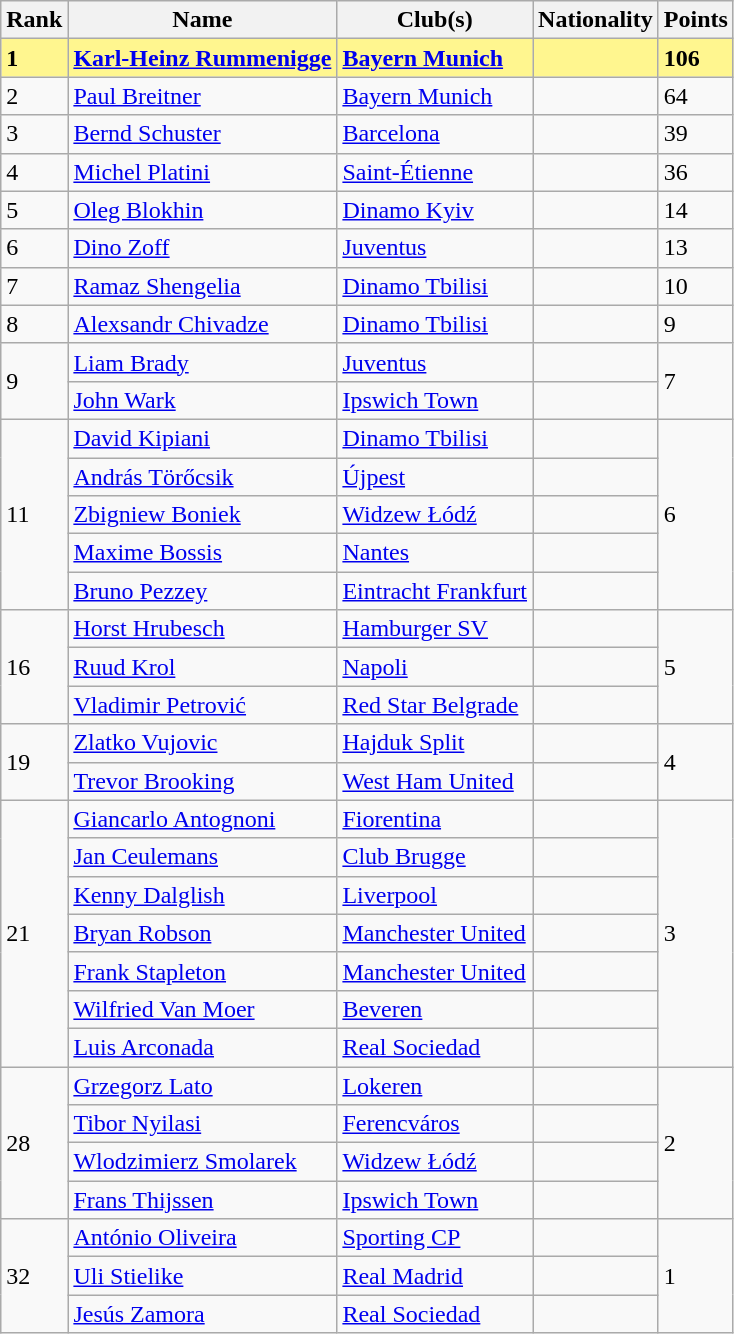<table class="wikitable">
<tr>
<th>Rank</th>
<th>Name</th>
<th>Club(s)</th>
<th>Nationality</th>
<th>Points</th>
</tr>
<tr style="background-color: #FFF68F; font-weight: bold;">
<td>1</td>
<td><a href='#'>Karl-Heinz Rummenigge</a></td>
<td> <a href='#'>Bayern Munich</a></td>
<td></td>
<td>106</td>
</tr>
<tr>
<td>2</td>
<td><a href='#'>Paul Breitner</a></td>
<td> <a href='#'>Bayern Munich</a></td>
<td></td>
<td>64</td>
</tr>
<tr>
<td>3</td>
<td><a href='#'>Bernd Schuster</a></td>
<td> <a href='#'>Barcelona</a></td>
<td></td>
<td>39</td>
</tr>
<tr>
<td>4</td>
<td><a href='#'>Michel Platini</a></td>
<td> <a href='#'>Saint-Étienne</a></td>
<td></td>
<td>36</td>
</tr>
<tr>
<td>5</td>
<td><a href='#'>Oleg Blokhin</a></td>
<td>  <a href='#'>Dinamo Kyiv</a></td>
<td></td>
<td>14</td>
</tr>
<tr>
<td>6</td>
<td><a href='#'>Dino Zoff</a></td>
<td> <a href='#'>Juventus</a></td>
<td></td>
<td>13</td>
</tr>
<tr>
<td>7</td>
<td><a href='#'>Ramaz Shengelia</a></td>
<td> <a href='#'>Dinamo Tbilisi</a></td>
<td></td>
<td>10</td>
</tr>
<tr>
<td>8</td>
<td><a href='#'>Alexsandr Chivadze</a></td>
<td> <a href='#'>Dinamo Tbilisi</a></td>
<td></td>
<td>9</td>
</tr>
<tr>
<td rowspan="2">9</td>
<td><a href='#'>Liam Brady</a></td>
<td> <a href='#'>Juventus</a></td>
<td></td>
<td rowspan="2">7</td>
</tr>
<tr>
<td><a href='#'>John Wark</a></td>
<td> <a href='#'>Ipswich Town</a></td>
<td></td>
</tr>
<tr>
<td rowspan="5">11</td>
<td><a href='#'>David Kipiani</a></td>
<td> <a href='#'>Dinamo Tbilisi</a></td>
<td></td>
<td rowspan="5">6</td>
</tr>
<tr>
<td><a href='#'>András Törőcsik</a></td>
<td> <a href='#'>Újpest</a></td>
<td></td>
</tr>
<tr>
<td><a href='#'>Zbigniew Boniek</a></td>
<td> <a href='#'>Widzew Łódź</a></td>
<td></td>
</tr>
<tr>
<td><a href='#'>Maxime Bossis</a></td>
<td> <a href='#'>Nantes</a></td>
<td></td>
</tr>
<tr>
<td><a href='#'>Bruno Pezzey</a></td>
<td> <a href='#'>Eintracht Frankfurt</a></td>
<td></td>
</tr>
<tr>
<td rowspan="3">16</td>
<td><a href='#'>Horst Hrubesch</a></td>
<td> <a href='#'>Hamburger SV</a></td>
<td></td>
<td rowspan="3">5</td>
</tr>
<tr>
<td><a href='#'>Ruud Krol</a></td>
<td> <a href='#'>Napoli</a></td>
<td></td>
</tr>
<tr>
<td><a href='#'>Vladimir Petrović</a></td>
<td> <a href='#'>Red Star Belgrade</a></td>
<td></td>
</tr>
<tr>
<td rowspan="2">19</td>
<td><a href='#'>Zlatko Vujovic</a></td>
<td> <a href='#'>Hajduk Split</a></td>
<td></td>
<td rowspan="2">4</td>
</tr>
<tr>
<td><a href='#'>Trevor Brooking</a></td>
<td> <a href='#'>West Ham United</a></td>
<td></td>
</tr>
<tr>
<td rowspan="7">21</td>
<td><a href='#'>Giancarlo Antognoni</a></td>
<td> <a href='#'>Fiorentina</a></td>
<td></td>
<td rowspan="7">3</td>
</tr>
<tr>
<td><a href='#'>Jan Ceulemans</a></td>
<td> <a href='#'>Club Brugge</a></td>
<td></td>
</tr>
<tr>
<td><a href='#'>Kenny Dalglish</a></td>
<td> <a href='#'>Liverpool</a></td>
<td></td>
</tr>
<tr>
<td><a href='#'>Bryan Robson</a></td>
<td> <a href='#'>Manchester United</a></td>
<td></td>
</tr>
<tr>
<td><a href='#'>Frank Stapleton</a></td>
<td> <a href='#'>Manchester United</a></td>
<td></td>
</tr>
<tr>
<td><a href='#'>Wilfried Van Moer</a></td>
<td> <a href='#'>Beveren</a></td>
<td></td>
</tr>
<tr>
<td><a href='#'>Luis Arconada</a></td>
<td> <a href='#'>Real Sociedad</a></td>
<td></td>
</tr>
<tr>
<td rowspan="4">28</td>
<td><a href='#'>Grzegorz Lato</a></td>
<td> <a href='#'>Lokeren</a></td>
<td></td>
<td rowspan="4">2</td>
</tr>
<tr>
<td><a href='#'>Tibor Nyilasi</a></td>
<td> <a href='#'>Ferencváros</a></td>
<td></td>
</tr>
<tr>
<td><a href='#'>Wlodzimierz Smolarek</a></td>
<td> <a href='#'>Widzew Łódź</a></td>
<td></td>
</tr>
<tr>
<td><a href='#'>Frans Thijssen</a></td>
<td> <a href='#'>Ipswich Town</a></td>
<td></td>
</tr>
<tr>
<td rowspan="3">32</td>
<td><a href='#'>António Oliveira</a></td>
<td> <a href='#'>Sporting CP</a></td>
<td></td>
<td rowspan="3">1</td>
</tr>
<tr>
<td><a href='#'>Uli Stielike</a></td>
<td> <a href='#'>Real Madrid</a></td>
<td></td>
</tr>
<tr>
<td><a href='#'>Jesús Zamora</a></td>
<td> <a href='#'>Real Sociedad</a></td>
<td></td>
</tr>
</table>
